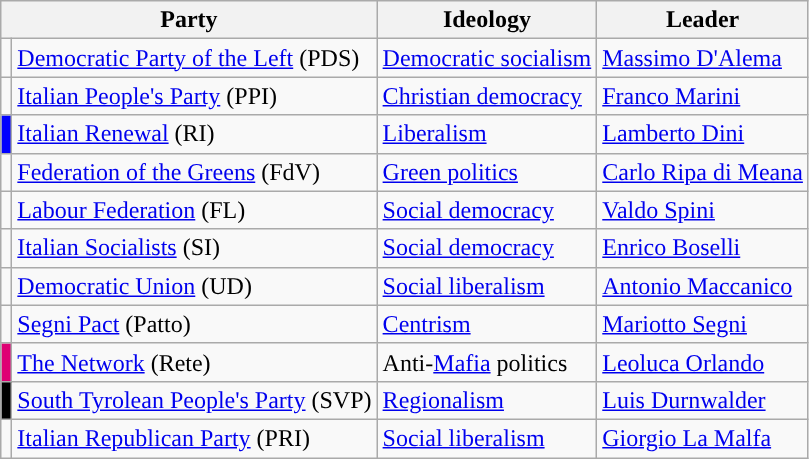<table class=wikitable style=text-align:left>
<tr>
<th colspan=2>Party</th>
<th>Ideology</th>
<th>Leader</th>
</tr>
<tr>
<td></td>
<td><a href='#'>Democratic Party of the Left</a> (PDS)</td>
<td><a href='#'>Democratic socialism</a></td>
<td><a href='#'>Massimo D'Alema</a></td>
</tr>
<tr>
<td></td>
<td><a href='#'>Italian People's Party</a> (PPI)</td>
<td><a href='#'>Christian democracy</a></td>
<td><a href='#'>Franco Marini</a></td>
</tr>
<tr>
<td bgcolor="blue"></td>
<td><a href='#'>Italian Renewal</a> (RI)</td>
<td><a href='#'>Liberalism</a></td>
<td><a href='#'>Lamberto Dini</a></td>
</tr>
<tr>
<td></td>
<td><a href='#'>Federation of the Greens</a> (FdV)</td>
<td><a href='#'>Green politics</a></td>
<td><a href='#'>Carlo Ripa di Meana</a></td>
</tr>
<tr>
<td></td>
<td><a href='#'>Labour Federation</a> (FL)</td>
<td><a href='#'>Social democracy</a></td>
<td><a href='#'>Valdo Spini</a></td>
</tr>
<tr>
<td></td>
<td><a href='#'>Italian Socialists</a> (SI)</td>
<td><a href='#'>Social democracy</a></td>
<td><a href='#'>Enrico Boselli</a></td>
</tr>
<tr>
<td></td>
<td><a href='#'>Democratic Union</a> (UD)</td>
<td><a href='#'>Social liberalism</a></td>
<td><a href='#'>Antonio Maccanico</a></td>
</tr>
<tr>
<td></td>
<td><a href='#'>Segni Pact</a> (Patto)</td>
<td><a href='#'>Centrism</a></td>
<td><a href='#'>Mariotto Segni</a></td>
</tr>
<tr>
<td bgcolor="#DF0174"></td>
<td><a href='#'>The Network</a> (Rete)</td>
<td>Anti-<a href='#'>Mafia</a> politics</td>
<td><a href='#'>Leoluca Orlando</a></td>
</tr>
<tr>
<td bgcolor="Black"></td>
<td><a href='#'>South Tyrolean People's Party</a> (SVP)</td>
<td><a href='#'>Regionalism</a></td>
<td><a href='#'>Luis Durnwalder</a></td>
</tr>
<tr>
<td></td>
<td><a href='#'>Italian Republican Party</a> (PRI)</td>
<td><a href='#'>Social liberalism</a></td>
<td><a href='#'>Giorgio La Malfa</a></td>
</tr>
</table>
